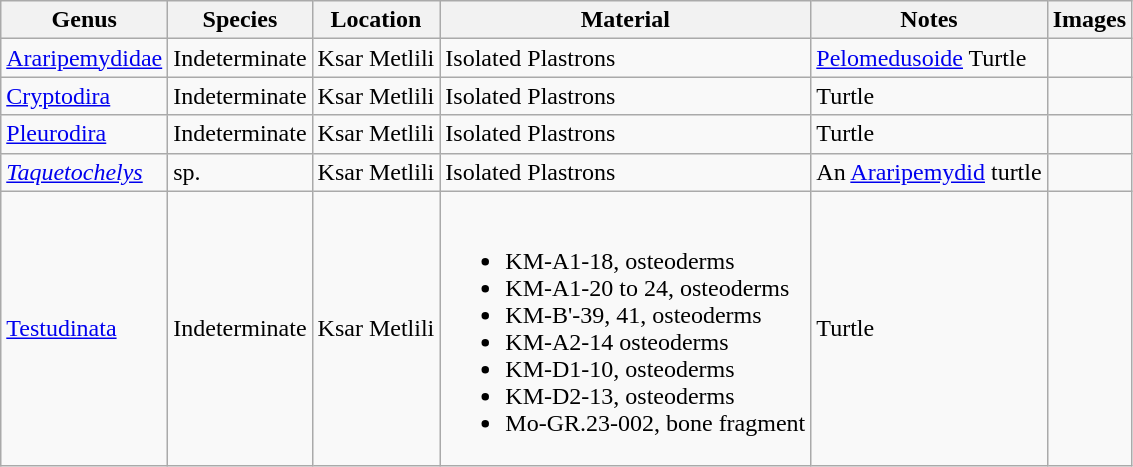<table class="wikitable" align="center">
<tr>
<th>Genus</th>
<th>Species</th>
<th>Location</th>
<th>Material</th>
<th>Notes</th>
<th>Images</th>
</tr>
<tr>
<td><a href='#'>Araripemydidae</a></td>
<td>Indeterminate</td>
<td>Ksar Metlili</td>
<td>Isolated Plastrons</td>
<td><a href='#'>Pelomedusoide</a> Turtle</td>
<td></td>
</tr>
<tr>
<td><a href='#'>Cryptodira</a></td>
<td>Indeterminate</td>
<td>Ksar Metlili</td>
<td>Isolated Plastrons</td>
<td>Turtle</td>
<td></td>
</tr>
<tr>
<td><a href='#'>Pleurodira</a></td>
<td>Indeterminate</td>
<td>Ksar Metlili</td>
<td>Isolated Plastrons</td>
<td>Turtle</td>
<td></td>
</tr>
<tr>
<td><em><a href='#'>Taquetochelys</a></em></td>
<td>sp.</td>
<td>Ksar Metlili</td>
<td>Isolated Plastrons</td>
<td>An <a href='#'>Araripemydid</a> turtle</td>
<td></td>
</tr>
<tr>
<td><a href='#'>Testudinata</a></td>
<td>Indeterminate</td>
<td>Ksar Metlili</td>
<td><br><ul><li>KM-A1-18, osteoderms</li><li>KM-A1-20 to 24, osteoderms</li><li>KM-B'-39, 41, osteoderms</li><li>KM-A2-14 osteoderms</li><li>KM-D1-10, osteoderms</li><li>KM-D2-13, osteoderms</li><li>Mo-GR.23-002, bone fragment</li></ul></td>
<td>Turtle</td>
<td></td>
</tr>
</table>
